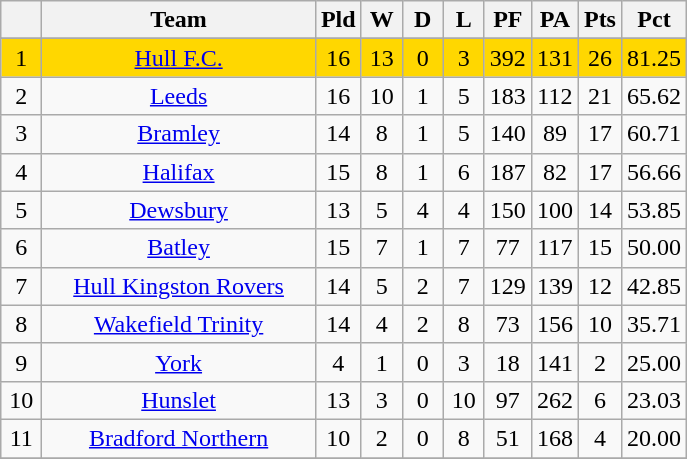<table class="wikitable" style="text-align:center;">
<tr>
<th width=20 abbr="Position"></th>
<th width=175>Team</th>
<th width=20 abbr="Played">Pld</th>
<th width=20 abbr="Won">W</th>
<th width=20 abbr="Drawn">D</th>
<th width=20 abbr="Lost">L</th>
<th width=20 abbr="Points for">PF</th>
<th width=20 abbr="Points against">PA</th>
<th width=20 abbr="Points">Pts</th>
<th width=20 abbr="%">Pct</th>
</tr>
<tr>
</tr>
<tr align=center style="background:#FFD700;">
<td>1</td>
<td><a href='#'>Hull F.C.</a></td>
<td>16</td>
<td>13</td>
<td>0</td>
<td>3</td>
<td>392</td>
<td>131</td>
<td>26</td>
<td>81.25</td>
</tr>
<tr align=center style="background:">
<td>2</td>
<td><a href='#'>Leeds</a></td>
<td>16</td>
<td>10</td>
<td>1</td>
<td>5</td>
<td>183</td>
<td>112</td>
<td>21</td>
<td>65.62</td>
</tr>
<tr align=center style="background:">
<td>3</td>
<td><a href='#'>Bramley</a></td>
<td>14</td>
<td>8</td>
<td>1</td>
<td>5</td>
<td>140</td>
<td>89</td>
<td>17</td>
<td>60.71</td>
</tr>
<tr align=center style="background:">
<td>4</td>
<td><a href='#'>Halifax</a></td>
<td>15</td>
<td>8</td>
<td>1</td>
<td>6</td>
<td>187</td>
<td>82</td>
<td>17</td>
<td>56.66</td>
</tr>
<tr align=center style="background:">
<td>5</td>
<td><a href='#'>Dewsbury</a></td>
<td>13</td>
<td>5</td>
<td>4</td>
<td>4</td>
<td>150</td>
<td>100</td>
<td>14</td>
<td>53.85</td>
</tr>
<tr align=center style="background:">
<td>6</td>
<td><a href='#'>Batley</a></td>
<td>15</td>
<td>7</td>
<td>1</td>
<td>7</td>
<td>77</td>
<td>117</td>
<td>15</td>
<td>50.00</td>
</tr>
<tr align=center style="background:">
<td>7</td>
<td><a href='#'>Hull Kingston Rovers</a></td>
<td>14</td>
<td>5</td>
<td>2</td>
<td>7</td>
<td>129</td>
<td>139</td>
<td>12</td>
<td>42.85</td>
</tr>
<tr align=center style="background:">
<td>8</td>
<td><a href='#'>Wakefield Trinity</a></td>
<td>14</td>
<td>4</td>
<td>2</td>
<td>8</td>
<td>73</td>
<td>156</td>
<td>10</td>
<td>35.71</td>
</tr>
<tr align=center style="background:">
<td>9</td>
<td><a href='#'>York</a></td>
<td>4</td>
<td>1</td>
<td>0</td>
<td>3</td>
<td>18</td>
<td>141</td>
<td>2</td>
<td>25.00</td>
</tr>
<tr align=center style="background:">
<td>10</td>
<td><a href='#'>Hunslet</a></td>
<td>13</td>
<td>3</td>
<td>0</td>
<td>10</td>
<td>97</td>
<td>262</td>
<td>6</td>
<td>23.03</td>
</tr>
<tr align=center style="background:">
<td>11</td>
<td><a href='#'>Bradford Northern</a></td>
<td>10</td>
<td>2</td>
<td>0</td>
<td>8</td>
<td>51</td>
<td>168</td>
<td>4</td>
<td>20.00</td>
</tr>
<tr --->
</tr>
</table>
